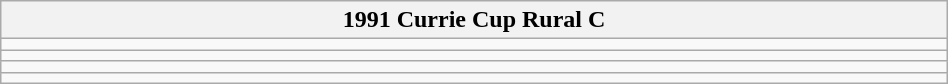<table class="wikitable" width=50%>
<tr>
<th>1991 Currie Cup Rural C</th>
</tr>
<tr>
<td></td>
</tr>
<tr>
<td></td>
</tr>
<tr>
<td></td>
</tr>
<tr>
<td></td>
</tr>
</table>
